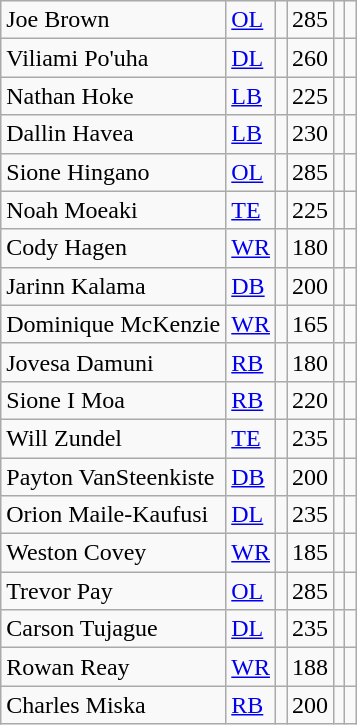<table class="wikitable sortable" border="2">
<tr>
<td>Joe Brown</td>
<td><a href='#'>OL</a></td>
<td></td>
<td>285</td>
<td></td>
<td></td>
</tr>
<tr>
<td>Viliami Po'uha</td>
<td><a href='#'>DL</a></td>
<td></td>
<td>260</td>
<td></td>
<td></td>
</tr>
<tr>
<td>Nathan Hoke</td>
<td><a href='#'>LB</a></td>
<td></td>
<td>225</td>
<td></td>
<td></td>
</tr>
<tr>
<td>Dallin Havea</td>
<td><a href='#'>LB</a></td>
<td></td>
<td>230</td>
<td></td>
<td></td>
</tr>
<tr>
<td>Sione Hingano</td>
<td><a href='#'>OL</a></td>
<td></td>
<td>285</td>
<td></td>
<td></td>
</tr>
<tr>
<td>Noah Moeaki</td>
<td><a href='#'>TE</a></td>
<td></td>
<td>225</td>
<td></td>
<td></td>
</tr>
<tr>
<td>Cody Hagen</td>
<td><a href='#'>WR</a></td>
<td></td>
<td>180</td>
<td></td>
<td></td>
</tr>
<tr>
<td>Jarinn Kalama</td>
<td><a href='#'>DB</a></td>
<td></td>
<td>200</td>
<td></td>
<td></td>
</tr>
<tr>
<td>Dominique McKenzie</td>
<td><a href='#'>WR</a></td>
<td></td>
<td>165</td>
<td></td>
<td></td>
</tr>
<tr>
<td>Jovesa Damuni</td>
<td><a href='#'>RB</a></td>
<td></td>
<td>180</td>
<td></td>
<td></td>
</tr>
<tr>
<td>Sione I Moa</td>
<td><a href='#'>RB</a></td>
<td></td>
<td>220</td>
<td></td>
<td></td>
</tr>
<tr>
<td>Will Zundel</td>
<td><a href='#'>TE</a></td>
<td></td>
<td>235</td>
<td></td>
<td></td>
</tr>
<tr>
<td>Payton VanSteenkiste</td>
<td><a href='#'>DB</a></td>
<td></td>
<td>200</td>
<td></td>
<td></td>
</tr>
<tr>
<td>Orion Maile-Kaufusi</td>
<td><a href='#'>DL</a></td>
<td></td>
<td>235</td>
<td></td>
<td></td>
</tr>
<tr>
<td>Weston Covey</td>
<td><a href='#'>WR</a></td>
<td></td>
<td>185</td>
<td></td>
<td></td>
</tr>
<tr>
<td>Trevor Pay</td>
<td><a href='#'>OL</a></td>
<td></td>
<td>285</td>
<td></td>
<td></td>
</tr>
<tr>
<td>Carson Tujague</td>
<td><a href='#'>DL</a></td>
<td></td>
<td>235</td>
<td></td>
<td></td>
</tr>
<tr>
<td>Rowan Reay</td>
<td><a href='#'>WR</a></td>
<td></td>
<td>188</td>
<td></td>
<td></td>
</tr>
<tr>
<td>Charles Miska</td>
<td><a href='#'>RB</a></td>
<td></td>
<td>200</td>
<td></td>
<td></td>
</tr>
</table>
